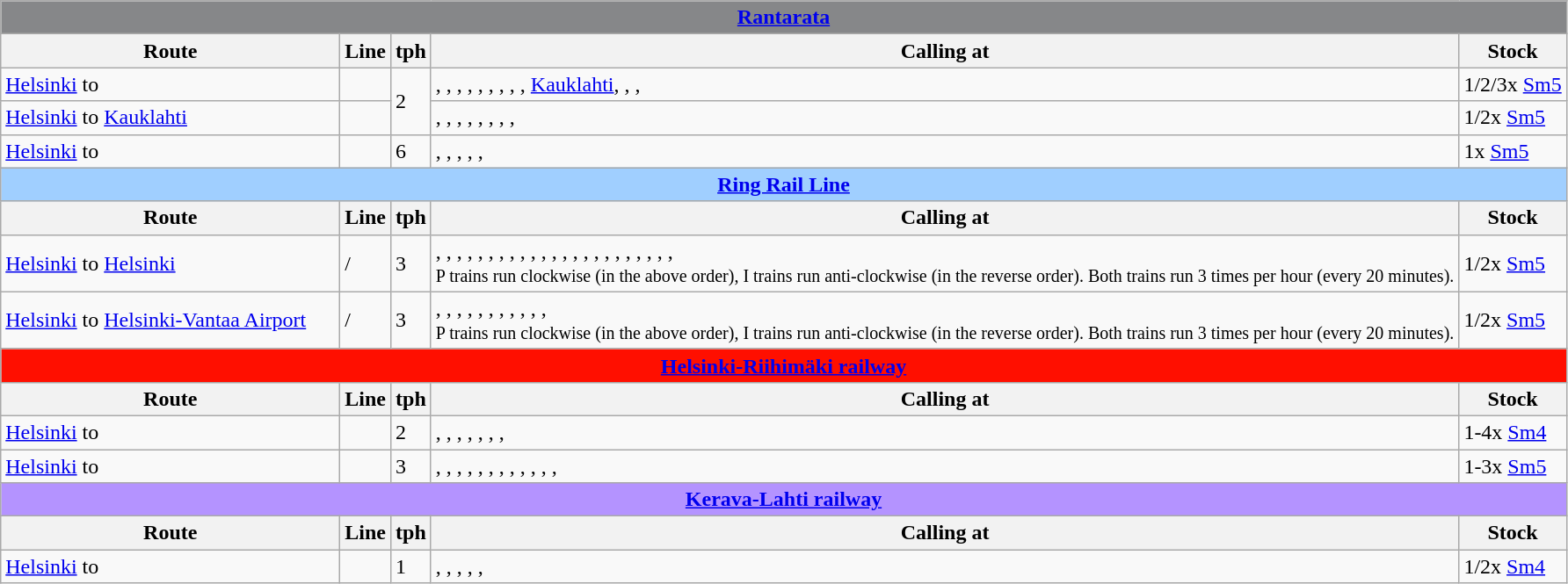<table class="wikitable">
<tr>
<th colspan="5" style="background:#868789; color:#FFFFFF"><a href='#'>Rantarata</a></th>
</tr>
<tr>
<th width="250px">Route</th>
<th>Line</th>
<th>tph</th>
<th>Calling at</th>
<th>Stock</th>
</tr>
<tr>
<td><a href='#'>Helsinki</a> to </td>
<td></td>
<td rowspan="2">2</td>
<td>, , , , , , , , , <a href='#'>Kauklahti</a>, , , </td>
<td>1/2/3x <a href='#'>Sm5</a></td>
</tr>
<tr>
<td><a href='#'>Helsinki</a> to <a href='#'>Kauklahti</a></td>
<td></td>
<td>, , , , , , , , </td>
<td>1/2x <a href='#'>Sm5</a></td>
</tr>
<tr>
<td><a href='#'>Helsinki</a> to </td>
<td></td>
<td>6</td>
<td>, , , , , </td>
<td>1x <a href='#'>Sm5</a></td>
</tr>
<tr>
<th colspan="5" style="background:#A0CFFF; color:#FFFFFF"><a href='#'>Ring Rail Line</a></th>
</tr>
<tr>
<th width="250px">Route</th>
<th>Line</th>
<th>tph</th>
<th>Calling at</th>
<th>Stock</th>
</tr>
<tr>
<td><a href='#'>Helsinki</a> to <a href='#'>Helsinki</a></td>
<td>/</td>
<td>3</td>
<td>, , , , , , , , , , , , , , , , , , , , , , , <br><small>P trains run clockwise (in the above order), I trains run anti-clockwise (in the reverse order). Both trains run 3 times per hour (every 20 minutes).</small></td>
<td>1/2x <a href='#'>Sm5</a></td>
</tr>
<tr>
<td><a href='#'>Helsinki</a> to <a href='#'>Helsinki-Vantaa Airport</a></td>
<td>/</td>
<td>3</td>
<td>, , , , , , , , , , , <br><small>P trains run clockwise (in the above order), I trains run anti-clockwise (in the reverse order). Both trains run 3 times per hour (every 20 minutes).</small></td>
<td>1/2x <a href='#'>Sm5</a></td>
</tr>
<tr>
<th colspan="5" style="background:#FF0F00; color:#FFFFFF"><a href='#'>Helsinki-Riihimäki railway</a></th>
</tr>
<tr>
<th width="250px">Route</th>
<th>Line</th>
<th>tph</th>
<th>Calling at</th>
<th>Stock</th>
</tr>
<tr>
<td><a href='#'>Helsinki</a> to </td>
<td></td>
<td>2</td>
<td>, , , , , ,  , </td>
<td>1-4x <a href='#'>Sm4</a></td>
</tr>
<tr>
<td><a href='#'>Helsinki</a> to </td>
<td></td>
<td>3</td>
<td>, , , , , , , , , , , , </td>
<td>1-3x <a href='#'>Sm5</a></td>
</tr>
<tr>
<th colspan="5" style="background:#B493FF; color:#FFFFFF"><a href='#'>Kerava-Lahti railway</a></th>
</tr>
<tr>
<th width="250px">Route</th>
<th>Line</th>
<th>tph</th>
<th>Calling at</th>
<th>Stock</th>
</tr>
<tr>
<td><a href='#'>Helsinki</a> to </td>
<td></td>
<td>1</td>
<td>, , , , , </td>
<td>1/2x <a href='#'>Sm4</a></td>
</tr>
</table>
